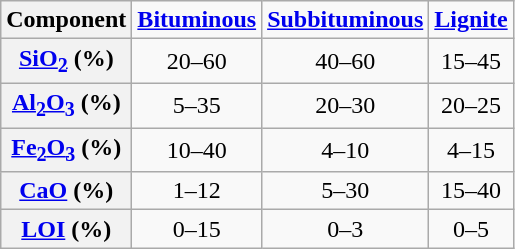<table class="wikitable" style="text-align:center; width:250px;" cellpadding="2">
<tr>
<th colspan=1>Component</th>
<td><strong><a href='#'>Bituminous</a></strong></td>
<td><strong><a href='#'>Subbituminous</a></strong></td>
<td><strong><a href='#'>Lignite</a></strong></td>
</tr>
<tr>
<th><a href='#'>SiO<sub>2</sub></a> (%)</th>
<td>20–60</td>
<td>40–60</td>
<td>15–45</td>
</tr>
<tr>
<th><a href='#'>Al<sub>2</sub>O<sub>3</sub></a> (%)</th>
<td>5–35</td>
<td>20–30</td>
<td>20–25</td>
</tr>
<tr>
<th><a href='#'>Fe<sub>2</sub>O<sub>3</sub></a> (%)</th>
<td>10–40</td>
<td>4–10</td>
<td>4–15</td>
</tr>
<tr>
<th><a href='#'>CaO</a> (%)</th>
<td>1–12</td>
<td>5–30</td>
<td>15–40</td>
</tr>
<tr>
<th><a href='#'>LOI</a> (%)</th>
<td>0–15</td>
<td>0–3</td>
<td>0–5</td>
</tr>
</table>
